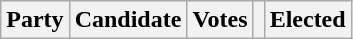<table class="wikitable">
<tr>
<th colspan="2">Party</th>
<th>Candidate</th>
<th>Votes</th>
<th></th>
<th>Elected<br>

















</th>
</tr>
</table>
